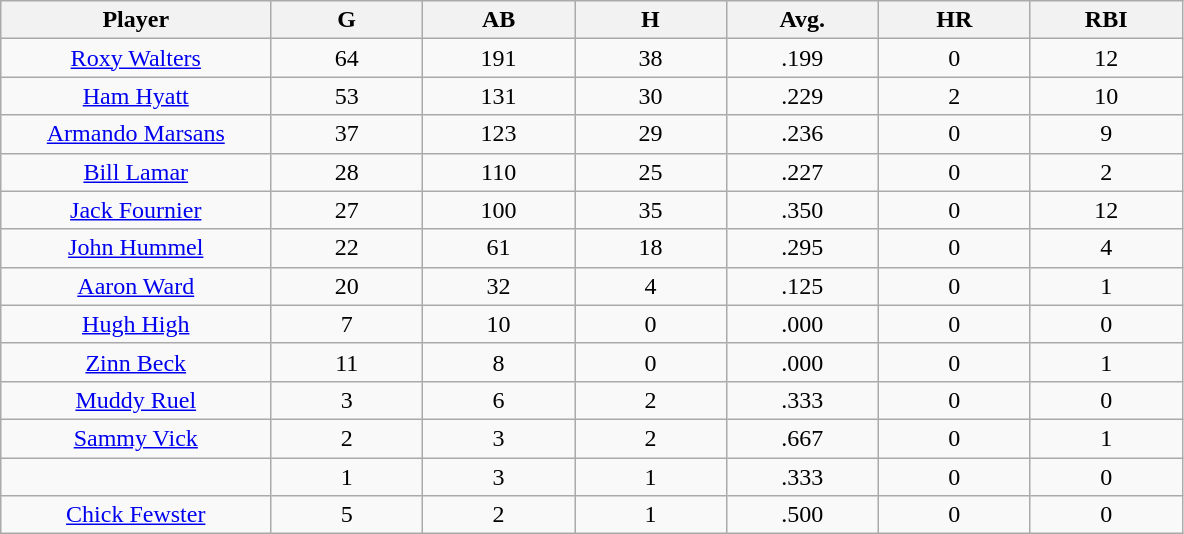<table class="wikitable sortable">
<tr>
<th bgcolor="#DDDDFF" width="16%">Player</th>
<th bgcolor="#DDDDFF" width="9%">G</th>
<th bgcolor="#DDDDFF" width="9%">AB</th>
<th bgcolor="#DDDDFF" width="9%">H</th>
<th bgcolor="#DDDDFF" width="9%">Avg.</th>
<th bgcolor="#DDDDFF" width="9%">HR</th>
<th bgcolor="#DDDDFF" width="9%">RBI</th>
</tr>
<tr align="center">
<td><a href='#'>Roxy Walters</a></td>
<td>64</td>
<td>191</td>
<td>38</td>
<td>.199</td>
<td>0</td>
<td>12</td>
</tr>
<tr align=center>
<td><a href='#'>Ham Hyatt</a></td>
<td>53</td>
<td>131</td>
<td>30</td>
<td>.229</td>
<td>2</td>
<td>10</td>
</tr>
<tr align=center>
<td><a href='#'>Armando Marsans</a></td>
<td>37</td>
<td>123</td>
<td>29</td>
<td>.236</td>
<td>0</td>
<td>9</td>
</tr>
<tr align=center>
<td><a href='#'>Bill Lamar</a></td>
<td>28</td>
<td>110</td>
<td>25</td>
<td>.227</td>
<td>0</td>
<td>2</td>
</tr>
<tr align=center>
<td><a href='#'>Jack Fournier</a></td>
<td>27</td>
<td>100</td>
<td>35</td>
<td>.350</td>
<td>0</td>
<td>12</td>
</tr>
<tr align=center>
<td><a href='#'>John Hummel</a></td>
<td>22</td>
<td>61</td>
<td>18</td>
<td>.295</td>
<td>0</td>
<td>4</td>
</tr>
<tr align=center>
<td><a href='#'>Aaron Ward</a></td>
<td>20</td>
<td>32</td>
<td>4</td>
<td>.125</td>
<td>0</td>
<td>1</td>
</tr>
<tr align=center>
<td><a href='#'>Hugh High</a></td>
<td>7</td>
<td>10</td>
<td>0</td>
<td>.000</td>
<td>0</td>
<td>0</td>
</tr>
<tr align=center>
<td><a href='#'>Zinn Beck</a></td>
<td>11</td>
<td>8</td>
<td>0</td>
<td>.000</td>
<td>0</td>
<td>1</td>
</tr>
<tr align=center>
<td><a href='#'>Muddy Ruel</a></td>
<td>3</td>
<td>6</td>
<td>2</td>
<td>.333</td>
<td>0</td>
<td>0</td>
</tr>
<tr align=center>
<td><a href='#'>Sammy Vick</a></td>
<td>2</td>
<td>3</td>
<td>2</td>
<td>.667</td>
<td>0</td>
<td>1</td>
</tr>
<tr align=center>
<td></td>
<td>1</td>
<td>3</td>
<td>1</td>
<td>.333</td>
<td>0</td>
<td>0</td>
</tr>
<tr align="center">
<td><a href='#'>Chick Fewster</a></td>
<td>5</td>
<td>2</td>
<td>1</td>
<td>.500</td>
<td>0</td>
<td>0</td>
</tr>
</table>
